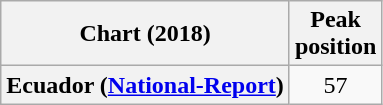<table class="wikitable sortable plainrowheaders" style="text-align:center;">
<tr>
<th scope="col">Chart (2018)</th>
<th scope="col">Peak<br>position</th>
</tr>
<tr>
<th scope="row">Ecuador (<a href='#'>National-Report</a>)</th>
<td>57</td>
</tr>
</table>
